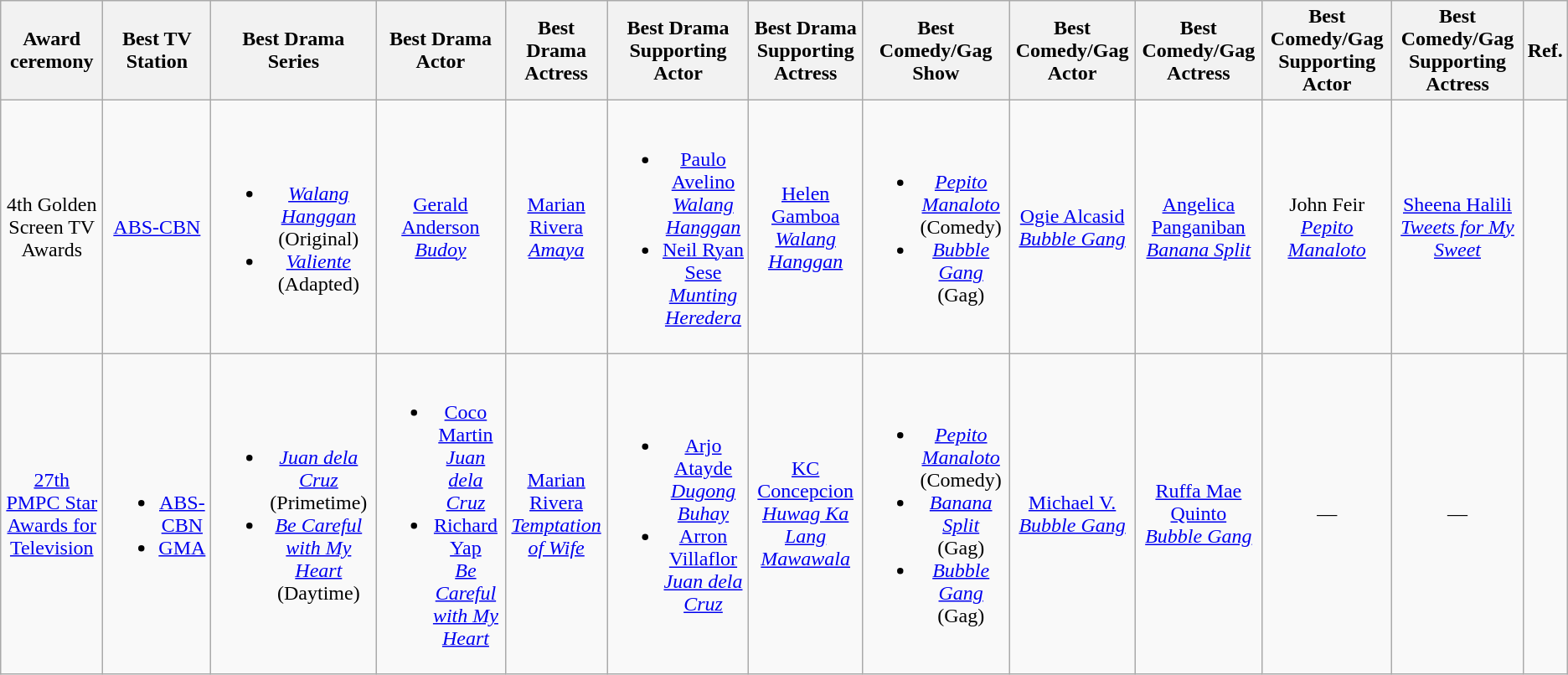<table class="wikitable"  style="text-align:center">
<tr>
<th>Award ceremony</th>
<th>Best TV Station</th>
<th>Best Drama Series</th>
<th>Best Drama Actor</th>
<th>Best Drama Actress</th>
<th>Best Drama Supporting Actor</th>
<th>Best Drama Supporting Actress</th>
<th>Best Comedy/Gag Show</th>
<th>Best Comedy/Gag Actor</th>
<th>Best Comedy/Gag Actress</th>
<th>Best Comedy/Gag Supporting Actor</th>
<th>Best Comedy/Gag Supporting Actress</th>
<th>Ref.</th>
</tr>
<tr>
<td>4th Golden Screen TV Awards</td>
<td><a href='#'>ABS-CBN</a></td>
<td><br><ul><li><em><a href='#'>Walang Hanggan</a></em> (Original)</li><li><em><a href='#'>Valiente</a></em> (Adapted)</li></ul></td>
<td><a href='#'>Gerald Anderson</a><br> <em><a href='#'>Budoy</a></em></td>
<td><a href='#'>Marian Rivera</a><br> <em><a href='#'>Amaya</a></em></td>
<td><br><ul><li><a href='#'>Paulo Avelino</a><br> <em><a href='#'>Walang Hanggan</a></em></li><li><a href='#'>Neil Ryan Sese</a><br> <em><a href='#'>Munting Heredera</a></em></li></ul></td>
<td><a href='#'>Helen Gamboa</a><br> <em><a href='#'>Walang Hanggan</a></em></td>
<td><br><ul><li><em><a href='#'>Pepito Manaloto</a></em> (Comedy)</li><li><em><a href='#'>Bubble Gang</a></em> (Gag)</li></ul></td>
<td><a href='#'>Ogie Alcasid</a><br> <em><a href='#'>Bubble Gang</a></em></td>
<td><a href='#'>Angelica Panganiban</a><br> <em><a href='#'>Banana Split</a></em></td>
<td>John Feir<br> <em><a href='#'>Pepito Manaloto</a></em></td>
<td><a href='#'>Sheena Halili</a><br> <em><a href='#'>Tweets for My Sweet</a></em></td>
<td></td>
</tr>
<tr>
<td><a href='#'>27th PMPC Star Awards for Television</a></td>
<td><br><ul><li><a href='#'>ABS-CBN</a></li><li><a href='#'>GMA</a></li></ul></td>
<td><br><ul><li><em><a href='#'>Juan dela Cruz</a></em> (Primetime)</li><li><em><a href='#'>Be Careful with My Heart</a></em> (Daytime)</li></ul></td>
<td><br><ul><li><a href='#'>Coco Martin</a><br> <em><a href='#'>Juan dela Cruz</a></em></li><li><a href='#'>Richard Yap</a><br> <em><a href='#'>Be Careful with My Heart</a></em></li></ul></td>
<td><a href='#'>Marian Rivera</a><br> <em><a href='#'>Temptation of Wife</a></em></td>
<td><br><ul><li><a href='#'>Arjo Atayde</a><br> <em><a href='#'>Dugong Buhay</a></em></li><li><a href='#'>Arron Villaflor</a><br> <em><a href='#'>Juan dela Cruz</a></em></li></ul></td>
<td><a href='#'>KC Concepcion</a><br> <em><a href='#'>Huwag Ka Lang Mawawala</a></em></td>
<td><br><ul><li><em><a href='#'>Pepito Manaloto</a></em> (Comedy)</li><li><em><a href='#'>Banana Split</a></em> (Gag)</li><li><em><a href='#'>Bubble Gang</a></em> (Gag)</li></ul></td>
<td><a href='#'>Michael V.</a><br> <em><a href='#'>Bubble Gang</a></em></td>
<td><a href='#'>Ruffa Mae Quinto</a><br> <em><a href='#'>Bubble Gang</a></em></td>
<td>—</td>
<td>—</td>
<td></td>
</tr>
</table>
